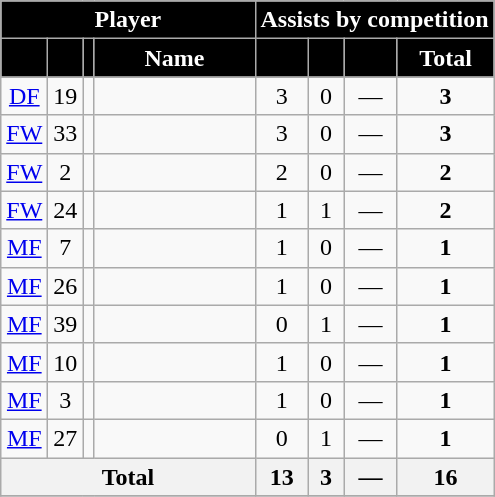<table class="wikitable sortable" style="text-align:center;">
<tr>
<th style="background:#000; color:#fff;" colspan=4 scope="colgroup">Player</th>
<th style="background:#000; color:#fff;" colspan=4 scope="colgroup">Assists by competition</th>
</tr>
<tr>
<th style="background:#000; color:#fff;" scope="col"></th>
<th style="background:#000; color:#fff;" scope="col"></th>
<th style="background:#000; color:#fff;" scope="col"></th>
<th style="background:#000; color:#fff; width:100px;" scope="col">Name</th>
<th style="background:#000; color:#fff;" scope="col"></th>
<th style="background:#000; color:#fff;" scope="col"></th>
<th style="background:#000; color:#fff;" scope="col"></th>
<th style="background:#000; color:#fff;" scope="col">Total</th>
</tr>
<tr>
<td><a href='#'>DF</a></td>
<td>19</td>
<td></td>
<td></td>
<td>3</td>
<td>0</td>
<td>—</td>
<td><strong>3</strong></td>
</tr>
<tr>
<td><a href='#'>FW</a></td>
<td>33</td>
<td></td>
<td></td>
<td>3</td>
<td>0</td>
<td>—</td>
<td><strong>3</strong></td>
</tr>
<tr>
<td><a href='#'>FW</a></td>
<td>2</td>
<td></td>
<td></td>
<td>2</td>
<td>0</td>
<td>—</td>
<td><strong>2</strong></td>
</tr>
<tr>
<td><a href='#'>FW</a></td>
<td>24</td>
<td></td>
<td></td>
<td>1</td>
<td>1</td>
<td>—</td>
<td><strong>2</strong></td>
</tr>
<tr>
<td><a href='#'>MF</a></td>
<td>7</td>
<td></td>
<td></td>
<td>1</td>
<td>0</td>
<td>—</td>
<td><strong>1</strong></td>
</tr>
<tr>
<td><a href='#'>MF</a></td>
<td>26</td>
<td></td>
<td></td>
<td>1</td>
<td>0</td>
<td>—</td>
<td><strong>1</strong></td>
</tr>
<tr>
<td><a href='#'>MF</a></td>
<td>39</td>
<td></td>
<td></td>
<td>0</td>
<td>1</td>
<td>—</td>
<td><strong>1</strong></td>
</tr>
<tr>
<td><a href='#'>MF</a></td>
<td>10</td>
<td></td>
<td></td>
<td>1</td>
<td>0</td>
<td>—</td>
<td><strong>1</strong></td>
</tr>
<tr>
<td><a href='#'>MF</a></td>
<td>3</td>
<td></td>
<td></td>
<td>1</td>
<td>0</td>
<td>—</td>
<td><strong>1</strong></td>
</tr>
<tr>
<td><a href='#'>MF</a></td>
<td>27</td>
<td></td>
<td></td>
<td>0</td>
<td>1</td>
<td>—</td>
<td><strong>1</strong></td>
</tr>
<tr>
<th colspan=4 scope=row>Total</th>
<th>13</th>
<th>3</th>
<th>—</th>
<th>16</th>
</tr>
<tr>
</tr>
</table>
